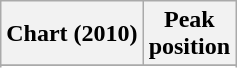<table class="wikitable sortable plainrowheaders">
<tr>
<th scope="col">Chart (2010)</th>
<th scope="col">Peak<br>position</th>
</tr>
<tr>
</tr>
<tr>
</tr>
<tr>
</tr>
</table>
